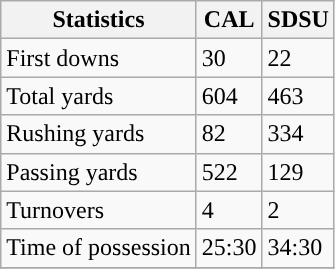<table class="wikitable">
<tr>
<th>Statistics</th>
<th>CAL</th>
<th>SDSU</th>
</tr>
<tr>
<td>First downs</td>
<td>30</td>
<td>22</td>
</tr>
<tr>
<td>Total yards</td>
<td>604</td>
<td>463</td>
</tr>
<tr>
<td>Rushing yards</td>
<td>82</td>
<td>334</td>
</tr>
<tr>
<td>Passing yards</td>
<td>522</td>
<td>129</td>
</tr>
<tr>
<td>Turnovers</td>
<td>4</td>
<td>2</td>
</tr>
<tr>
<td>Time of possession</td>
<td>25:30</td>
<td>34:30</td>
</tr>
<tr>
</tr>
</table>
